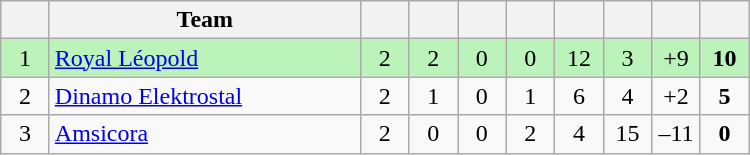<table class=wikitable style="text-align:center">
<tr align=center>
<th width=25></th>
<th width=200>Team</th>
<th width=25></th>
<th width=25></th>
<th width=25></th>
<th width=25></th>
<th width=25></th>
<th width=25></th>
<th width=25></th>
<th width=25></th>
</tr>
<tr bgcolor=bbf3bb>
<td>1</td>
<td align=left> <a href='#'>Royal Léopold</a></td>
<td>2</td>
<td>2</td>
<td>0</td>
<td>0</td>
<td>12</td>
<td>3</td>
<td>+9</td>
<td><strong>10</strong></td>
</tr>
<tr>
<td>2</td>
<td align=left> <a href='#'>Dinamo Elektrostal</a></td>
<td>2</td>
<td>1</td>
<td>0</td>
<td>1</td>
<td>6</td>
<td>4</td>
<td>+2</td>
<td><strong>5</strong></td>
</tr>
<tr>
<td>3</td>
<td align=left> <a href='#'>Amsicora</a></td>
<td>2</td>
<td>0</td>
<td>0</td>
<td>2</td>
<td>4</td>
<td>15</td>
<td>–11</td>
<td><strong>0</strong></td>
</tr>
</table>
